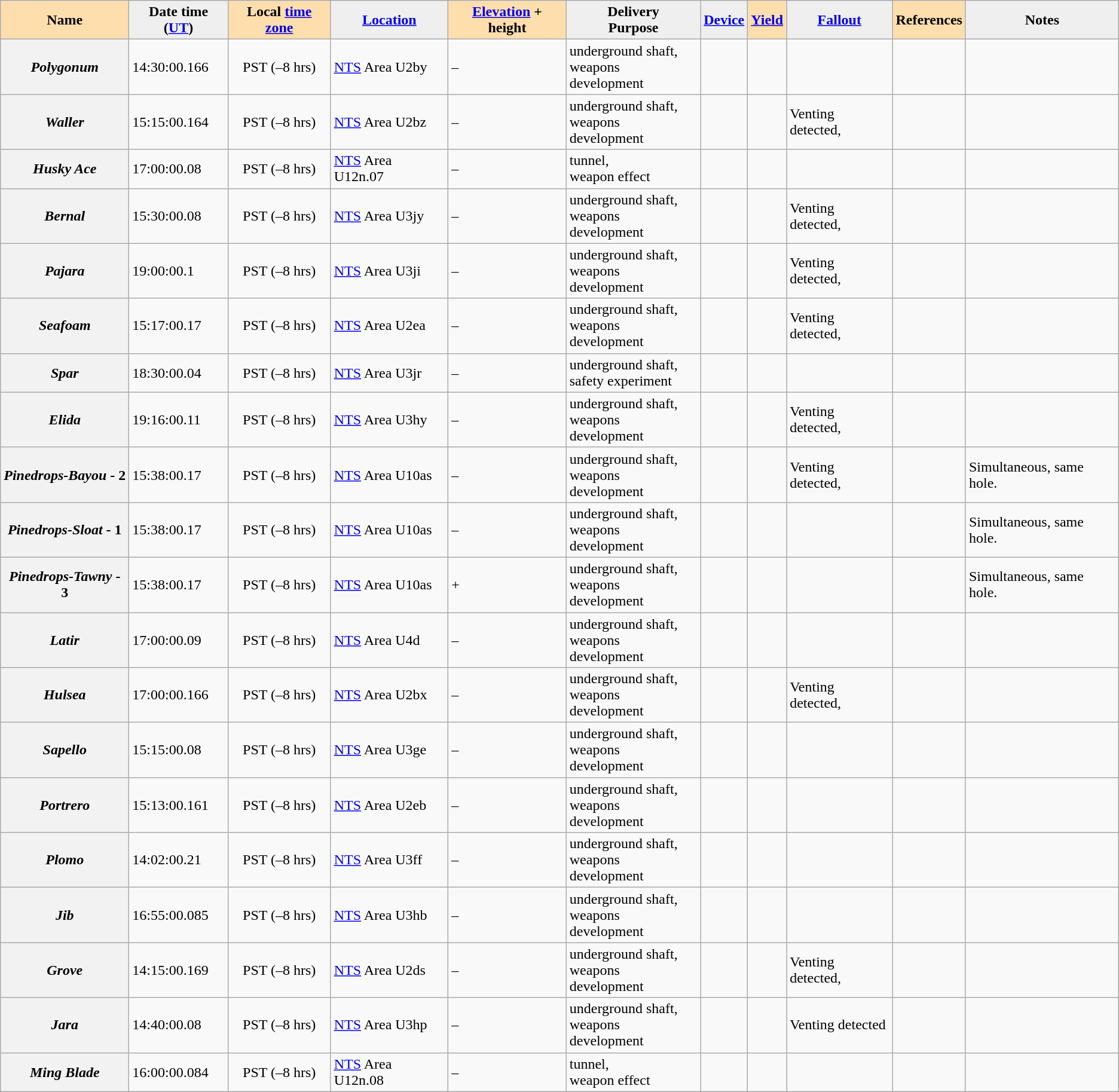<table class="wikitable sortable">
<tr>
<th style="background:#ffdead;">Name</th>
<th style="background:#efefef;">Date time (<a href='#'>UT</a>)</th>
<th style="background:#ffdead;">Local <a href='#'>time zone</a></th>
<th style="background:#efefef;"><a href='#'>Location</a></th>
<th style="background:#ffdead;"><a href='#'>Elevation</a> + height</th>
<th style="background:#efefef;">Delivery<br>Purpose</th>
<th style="background:#efefef;"><a href='#'>Device</a></th>
<th style="background:#ffdead;"><a href='#'>Yield</a></th>
<th style="background:#efefef;" class="unsortable"><a href='#'>Fallout</a></th>
<th style="background:#ffdead;" class="unsortable">References</th>
<th style="background:#efefef;" class="unsortable">Notes</th>
</tr>
<tr>
<th><em>Polygonum</em></th>
<td> 14:30:00.166</td>
<td style="text-align:center;">PST (–8 hrs)<br></td>
<td><a href='#'>NTS</a> Area U2by </td>
<td> – </td>
<td>underground shaft,<br>weapons development</td>
<td></td>
<td style="text-align:center;"></td>
<td></td>
<td></td>
<td></td>
</tr>
<tr>
<th><em>Waller</em></th>
<td> 15:15:00.164</td>
<td style="text-align:center;">PST (–8 hrs)<br></td>
<td><a href='#'>NTS</a> Area U2bz </td>
<td> – </td>
<td>underground shaft,<br>weapons development</td>
<td></td>
<td style="text-align:center;"></td>
<td>Venting detected, </td>
<td></td>
<td></td>
</tr>
<tr>
<th><em>Husky Ace</em></th>
<td> 17:00:00.08</td>
<td style="text-align:center;">PST (–8 hrs)<br></td>
<td><a href='#'>NTS</a> Area U12n.07 </td>
<td> – </td>
<td>tunnel,<br>weapon effect</td>
<td></td>
<td style="text-align:center;"></td>
<td></td>
<td></td>
<td></td>
</tr>
<tr>
<th><em>Bernal</em></th>
<td> 15:30:00.08</td>
<td style="text-align:center;">PST (–8 hrs)<br></td>
<td><a href='#'>NTS</a> Area U3jy </td>
<td> – </td>
<td>underground shaft,<br>weapons development</td>
<td></td>
<td style="text-align:center;"></td>
<td>Venting detected, </td>
<td></td>
<td></td>
</tr>
<tr>
<th><em>Pajara</em></th>
<td> 19:00:00.1</td>
<td style="text-align:center;">PST (–8 hrs)<br></td>
<td><a href='#'>NTS</a> Area U3ji </td>
<td> – </td>
<td>underground shaft,<br>weapons development</td>
<td></td>
<td style="text-align:center;"></td>
<td>Venting detected, </td>
<td></td>
<td></td>
</tr>
<tr>
<th><em>Seafoam</em></th>
<td> 15:17:00.17</td>
<td style="text-align:center;">PST (–8 hrs)<br></td>
<td><a href='#'>NTS</a> Area U2ea </td>
<td> – </td>
<td>underground shaft,<br>weapons development</td>
<td></td>
<td style="text-align:center;"></td>
<td>Venting detected, </td>
<td></td>
<td></td>
</tr>
<tr>
<th><em>Spar</em></th>
<td> 18:30:00.04</td>
<td style="text-align:center;">PST (–8 hrs)<br></td>
<td><a href='#'>NTS</a> Area U3jr </td>
<td> – </td>
<td>underground shaft,<br>safety experiment</td>
<td></td>
<td style="text-align:center;"></td>
<td></td>
<td></td>
<td></td>
</tr>
<tr>
<th><em>Elida</em></th>
<td> 19:16:00.11</td>
<td style="text-align:center;">PST (–8 hrs)<br></td>
<td><a href='#'>NTS</a> Area U3hy </td>
<td> – </td>
<td>underground shaft,<br>weapons development</td>
<td></td>
<td style="text-align:center;"></td>
<td>Venting detected, </td>
<td></td>
<td></td>
</tr>
<tr>
<th><em>Pinedrops-Bayou</em> - 2</th>
<td> 15:38:00.17</td>
<td style="text-align:center;">PST (–8 hrs)<br></td>
<td><a href='#'>NTS</a> Area U10as </td>
<td> – </td>
<td>underground shaft,<br>weapons development</td>
<td></td>
<td style="text-align:center;"></td>
<td>Venting detected, </td>
<td></td>
<td>Simultaneous, same hole.</td>
</tr>
<tr>
<th><em>Pinedrops-Sloat</em> - 1</th>
<td> 15:38:00.17</td>
<td style="text-align:center;">PST (–8 hrs)<br></td>
<td><a href='#'>NTS</a> Area U10as </td>
<td> – </td>
<td>underground shaft,<br>weapons development</td>
<td></td>
<td style="text-align:center;"></td>
<td></td>
<td></td>
<td>Simultaneous, same hole.</td>
</tr>
<tr>
<th><em>Pinedrops-Tawny</em> - 3</th>
<td> 15:38:00.17</td>
<td style="text-align:center;">PST (–8 hrs)<br></td>
<td><a href='#'>NTS</a> Area U10as </td>
<td> +</td>
<td>underground shaft,<br>weapons development</td>
<td></td>
<td style="text-align:center;"></td>
<td></td>
<td></td>
<td>Simultaneous, same hole.</td>
</tr>
<tr>
<th><em>Latir</em></th>
<td> 17:00:00.09</td>
<td style="text-align:center;">PST (–8 hrs)<br></td>
<td><a href='#'>NTS</a> Area U4d </td>
<td> – </td>
<td>underground shaft,<br>weapons development</td>
<td></td>
<td style="text-align:center;"></td>
<td></td>
<td></td>
<td></td>
</tr>
<tr>
<th><em>Hulsea</em></th>
<td> 17:00:00.166</td>
<td style="text-align:center;">PST (–8 hrs)<br></td>
<td><a href='#'>NTS</a> Area U2bx </td>
<td> – </td>
<td>underground shaft,<br>weapons development</td>
<td></td>
<td style="text-align:center;"></td>
<td>Venting detected, </td>
<td></td>
<td></td>
</tr>
<tr>
<th><em>Sapello</em></th>
<td> 15:15:00.08</td>
<td style="text-align:center;">PST (–8 hrs)<br></td>
<td><a href='#'>NTS</a> Area U3ge </td>
<td> – </td>
<td>underground shaft,<br>weapons development</td>
<td></td>
<td style="text-align:center;"></td>
<td></td>
<td></td>
<td></td>
</tr>
<tr>
<th><em>Portrero</em></th>
<td> 15:13:00.161</td>
<td style="text-align:center;">PST (–8 hrs)<br></td>
<td><a href='#'>NTS</a> Area U2eb </td>
<td> – </td>
<td>underground shaft,<br>weapons development</td>
<td></td>
<td style="text-align:center;"></td>
<td></td>
<td></td>
<td></td>
</tr>
<tr>
<th><em>Plomo</em></th>
<td> 14:02:00.21</td>
<td style="text-align:center;">PST (–8 hrs)<br></td>
<td><a href='#'>NTS</a> Area U3ff </td>
<td> – </td>
<td>underground shaft,<br>weapons development</td>
<td></td>
<td style="text-align:center;"></td>
<td></td>
<td></td>
<td></td>
</tr>
<tr>
<th><em>Jib</em></th>
<td> 16:55:00.085</td>
<td style="text-align:center;">PST (–8 hrs)<br></td>
<td><a href='#'>NTS</a> Area U3hb </td>
<td> – </td>
<td>underground shaft,<br>weapons development</td>
<td></td>
<td style="text-align:center;"></td>
<td></td>
<td></td>
<td></td>
</tr>
<tr>
<th><em>Grove</em></th>
<td> 14:15:00.169</td>
<td style="text-align:center;">PST (–8 hrs)<br></td>
<td><a href='#'>NTS</a> Area U2ds </td>
<td> – </td>
<td>underground shaft,<br>weapons development</td>
<td></td>
<td style="text-align:center;"></td>
<td>Venting detected, </td>
<td></td>
<td></td>
</tr>
<tr>
<th><em>Jara</em></th>
<td> 14:40:00.08</td>
<td style="text-align:center;">PST (–8 hrs)<br></td>
<td><a href='#'>NTS</a> Area U3hp </td>
<td> – </td>
<td>underground shaft,<br>weapons development</td>
<td></td>
<td style="text-align:center;"></td>
<td>Venting detected</td>
<td></td>
<td></td>
</tr>
<tr>
<th><em>Ming Blade</em></th>
<td> 16:00:00.084</td>
<td style="text-align:center;">PST (–8 hrs)<br></td>
<td><a href='#'>NTS</a> Area U12n.08 </td>
<td> – </td>
<td>tunnel,<br>weapon effect</td>
<td></td>
<td style="text-align:center;"></td>
<td></td>
<td></td>
<td></td>
</tr>
</table>
